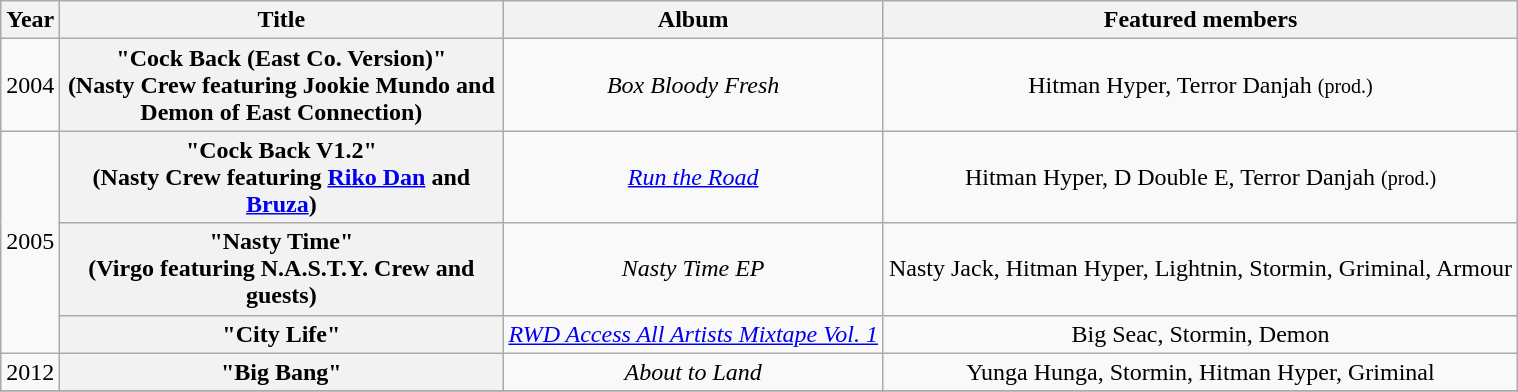<table class="wikitable plainrowheaders" style="text-align:center;">
<tr>
<th scope="col" style="width:1em;">Year</th>
<th scope="col" style="width:18em;">Title</th>
<th scope="col">Album</th>
<th scope="col">Featured members</th>
</tr>
<tr>
<td rowspan="1">2004</td>
<th scope="row">"Cock Back (East Co. Version)"<br><span>(Nasty Crew featuring Jookie Mundo and Demon of East Connection)</span></th>
<td><em>Box Bloody Fresh</em></td>
<td>Hitman Hyper, Terror Danjah <small>(prod.)</small></td>
</tr>
<tr>
<td rowspan="3">2005</td>
<th scope="row">"Cock Back V1.2"<br><span>(Nasty Crew featuring <a href='#'>Riko Dan</a> and <a href='#'>Bruza</a>)</span></th>
<td><em><a href='#'>Run the Road</a></em></td>
<td>Hitman Hyper, D Double E, Terror Danjah <small>(prod.)</small></td>
</tr>
<tr>
<th scope="row">"Nasty Time"<br><span>(Virgo featuring N.A.S.T.Y. Crew and guests)</span></th>
<td><em>Nasty Time EP</em></td>
<td>Nasty Jack, Hitman Hyper, Lightnin, Stormin, Griminal, Armour</td>
</tr>
<tr>
<th scope="row">"City Life"</th>
<td><em><a href='#'>RWD Access All Artists Mixtape Vol. 1</a></em></td>
<td>Big Seac, Stormin, Demon</td>
</tr>
<tr>
<td>2012</td>
<th scope="row">"Big Bang"</th>
<td><em>About to Land</em></td>
<td>Yunga Hunga, Stormin, Hitman Hyper, Griminal</td>
</tr>
<tr>
</tr>
</table>
